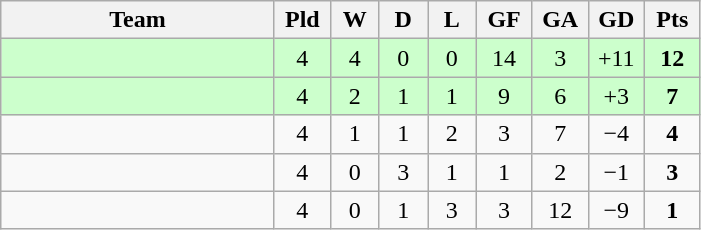<table class="wikitable" style="text-align: center;">
<tr>
<th width="175">Team</th>
<th width="30">Pld</th>
<th width="25">W</th>
<th width="25">D</th>
<th width="25">L</th>
<th width="30">GF</th>
<th width="30">GA</th>
<th width="30">GD</th>
<th width="30">Pts</th>
</tr>
<tr bgcolor="#ccffcc">
<td align=left></td>
<td>4</td>
<td>4</td>
<td>0</td>
<td>0</td>
<td>14</td>
<td>3</td>
<td>+11</td>
<td><strong>12</strong></td>
</tr>
<tr bgcolor="#ccffcc">
<td align=left></td>
<td>4</td>
<td>2</td>
<td>1</td>
<td>1</td>
<td>9</td>
<td>6</td>
<td>+3</td>
<td><strong>7</strong></td>
</tr>
<tr>
<td align=left></td>
<td>4</td>
<td>1</td>
<td>1</td>
<td>2</td>
<td>3</td>
<td>7</td>
<td>−4</td>
<td><strong>4</strong></td>
</tr>
<tr>
<td align=left></td>
<td>4</td>
<td>0</td>
<td>3</td>
<td>1</td>
<td>1</td>
<td>2</td>
<td>−1</td>
<td><strong>3</strong></td>
</tr>
<tr>
<td align=left></td>
<td>4</td>
<td>0</td>
<td>1</td>
<td>3</td>
<td>3</td>
<td>12</td>
<td>−9</td>
<td><strong>1</strong></td>
</tr>
</table>
